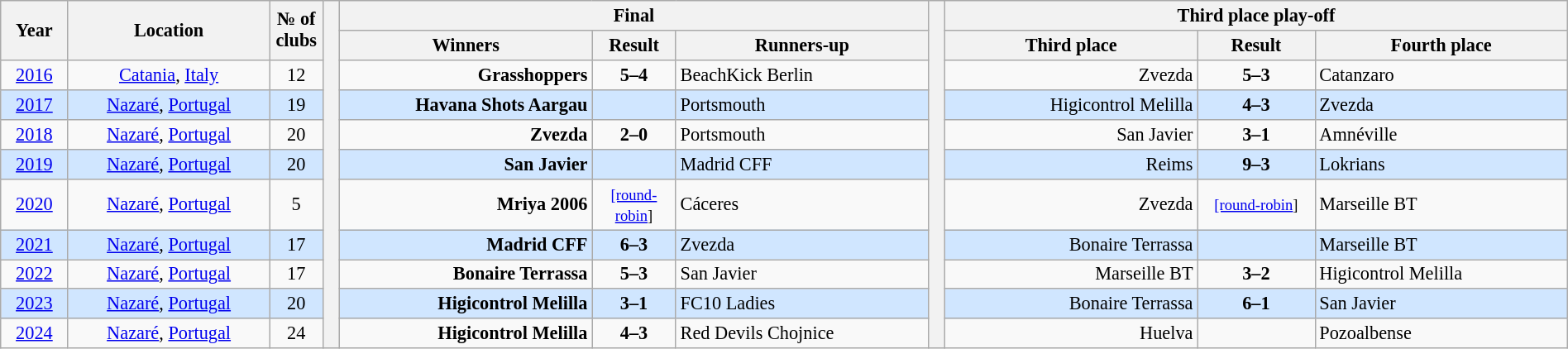<table class=wikitable style="border-collapse:collapse; font-size:93%;" width="100%">
<tr>
<th rowspan="2" width="4%">Year</th>
<th rowspan="2" width="12%">Location</th>
<th rowspan="2" width="3%">№ of clubs</th>
<th rowspan=12 width="1%"></th>
<th colspan="3">Final</th>
<th rowspan=12 width="1%"></th>
<th colspan="3">Third place play-off</th>
</tr>
<tr bgcolor="#EFEFEF">
<th width="15%">Winners</th>
<th width="5%">Result</th>
<th width="15%">Runners-up</th>
<th width="15%">Third place</th>
<th width="7%">Result</th>
<th width="15%">Fourth place</th>
</tr>
<tr align="center">
<td><a href='#'>2016</a></td>
<td> <a href='#'>Catania</a>, <a href='#'>Italy</a></td>
<td>12</td>
<td align="right"><strong>Grasshoppers </strong></td>
<td><strong>5–4</strong></td>
<td align="left"> BeachKick Berlin</td>
<td align="right">Zvezda </td>
<td><strong>5–3</strong></td>
<td align="left"> Catanzaro</td>
</tr>
<tr align="center" style="background: #D0E6FF;">
<td><a href='#'>2017</a></td>
<td> <a href='#'>Nazaré</a>, <a href='#'>Portugal</a></td>
<td>19</td>
<td align="right"><strong>Havana Shots Aargau </strong></td>
<td><strong></strong></td>
<td align="left"> Portsmouth</td>
<td align="right">Higicontrol Melilla </td>
<td><strong>4–3</strong></td>
<td align="left"> Zvezda</td>
</tr>
<tr align="center">
<td><a href='#'>2018</a></td>
<td> <a href='#'>Nazaré</a>, <a href='#'>Portugal</a></td>
<td>20</td>
<td align="right"><strong>Zvezda </strong></td>
<td><strong>2–0</strong></td>
<td align="left"> Portsmouth</td>
<td align="right">San Javier </td>
<td><strong>3–1</strong></td>
<td align="left"> Amnéville</td>
</tr>
<tr align="center" style="background: #D0E6FF;">
<td><a href='#'>2019</a></td>
<td> <a href='#'>Nazaré</a>, <a href='#'>Portugal</a></td>
<td>20</td>
<td align="right"><strong>San Javier </strong></td>
<td><strong></strong></td>
<td align="left"> Madrid CFF</td>
<td align="right">Reims </td>
<td><strong>9–3</strong></td>
<td align="left"> Lokrians</td>
</tr>
<tr align="center">
<td><a href='#'>2020</a></td>
<td> <a href='#'>Nazaré</a>, <a href='#'>Portugal</a></td>
<td>5</td>
<td align="right"><strong>Mriya 2006 </strong></td>
<td><small><a href='#'>[round-robin</a>]</small></td>
<td align="left"> Cáceres</td>
<td align="right">Zvezda </td>
<td><small><a href='#'>[round-robin</a>]</small></td>
<td align="left"> Marseille BT</td>
</tr>
<tr align="center" style="background: #D0E6FF;">
<td><a href='#'>2021</a></td>
<td> <a href='#'>Nazaré</a>, <a href='#'>Portugal</a></td>
<td>17</td>
<td align="right"><strong>Madrid CFF </strong></td>
<td><strong>6–3</strong></td>
<td align="left"> Zvezda</td>
<td align="right">Bonaire Terrassa </td>
<td><strong></strong></td>
<td align="left"> Marseille BT</td>
</tr>
<tr align="center">
<td><a href='#'>2022</a></td>
<td> <a href='#'>Nazaré</a>, <a href='#'>Portugal</a></td>
<td>17</td>
<td align="right"><strong>Bonaire Terrassa</strong> </td>
<td><strong>5–3</strong></td>
<td align="left"> San Javier</td>
<td align="right">Marseille BT </td>
<td><strong>3–2</strong></td>
<td align="left"> Higicontrol Melilla</td>
</tr>
<tr align="center" style="background: #D0E6FF;">
<td><a href='#'>2023</a></td>
<td> <a href='#'>Nazaré</a>, <a href='#'>Portugal</a></td>
<td>20</td>
<td align="right"><strong>Higicontrol Melilla</strong> </td>
<td><strong>3–1</strong></td>
<td align="left"> FC10 Ladies</td>
<td align="right">Bonaire Terrassa </td>
<td><strong>6–1</strong></td>
<td align="left"> San Javier</td>
</tr>
<tr align="center">
<td><a href='#'>2024</a></td>
<td> <a href='#'>Nazaré</a>, <a href='#'>Portugal</a></td>
<td>24</td>
<td align="right"><strong>Higicontrol Melilla</strong> </td>
<td><strong>4–3</strong></td>
<td align="left"> Red Devils Chojnice</td>
<td align="right">Huelva </td>
<td><strong></strong></td>
<td align="left"> Pozoalbense</td>
</tr>
</table>
